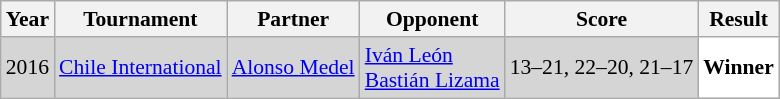<table class="sortable wikitable" style="font-size: 90%;">
<tr>
<th>Year</th>
<th>Tournament</th>
<th>Partner</th>
<th>Opponent</th>
<th>Score</th>
<th>Result</th>
</tr>
<tr style="background:#D5D5D5">
<td align="center">2016</td>
<td align="left"><a href='#'>Chile International</a></td>
<td align="left"> <a href='#'>Alonso Medel</a></td>
<td align="left"> <a href='#'>Iván León</a><br> <a href='#'>Bastián Lizama</a></td>
<td align="left">13–21, 22–20, 21–17</td>
<td style="text-align:left; background:white"><strong>Winner</strong></td>
</tr>
</table>
